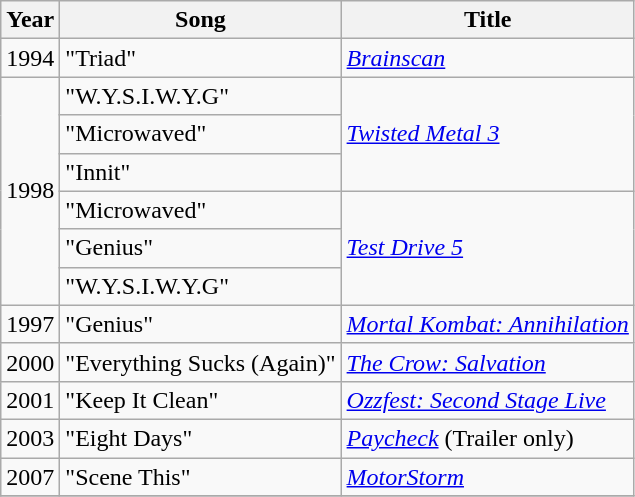<table class="wikitable">
<tr>
<th>Year</th>
<th>Song</th>
<th>Title</th>
</tr>
<tr>
<td>1994</td>
<td>"Triad"</td>
<td><em><a href='#'>Brainscan</a></em></td>
</tr>
<tr>
<td rowspan="6">1998</td>
<td>"W.Y.S.I.W.Y.G"</td>
<td rowspan="3"><em><a href='#'>Twisted Metal 3</a></em></td>
</tr>
<tr>
<td>"Microwaved"</td>
</tr>
<tr>
<td>"Innit"</td>
</tr>
<tr>
<td>"Microwaved"</td>
<td rowspan="3"><em><a href='#'>Test Drive 5</a></em></td>
</tr>
<tr>
<td>"Genius"</td>
</tr>
<tr>
<td>"W.Y.S.I.W.Y.G"</td>
</tr>
<tr>
<td>1997</td>
<td>"Genius"</td>
<td><em><a href='#'>Mortal Kombat: Annihilation</a></em></td>
</tr>
<tr>
<td>2000</td>
<td>"Everything Sucks (Again)"</td>
<td><em><a href='#'>The Crow: Salvation</a></em></td>
</tr>
<tr>
<td>2001</td>
<td>"Keep It Clean"</td>
<td><em><a href='#'>Ozzfest: Second Stage Live</a></em></td>
</tr>
<tr>
<td>2003</td>
<td>"Eight Days"</td>
<td><em><a href='#'>Paycheck</a></em> (Trailer only)</td>
</tr>
<tr>
<td>2007</td>
<td>"Scene This"</td>
<td><em><a href='#'>MotorStorm</a></em></td>
</tr>
<tr>
</tr>
</table>
